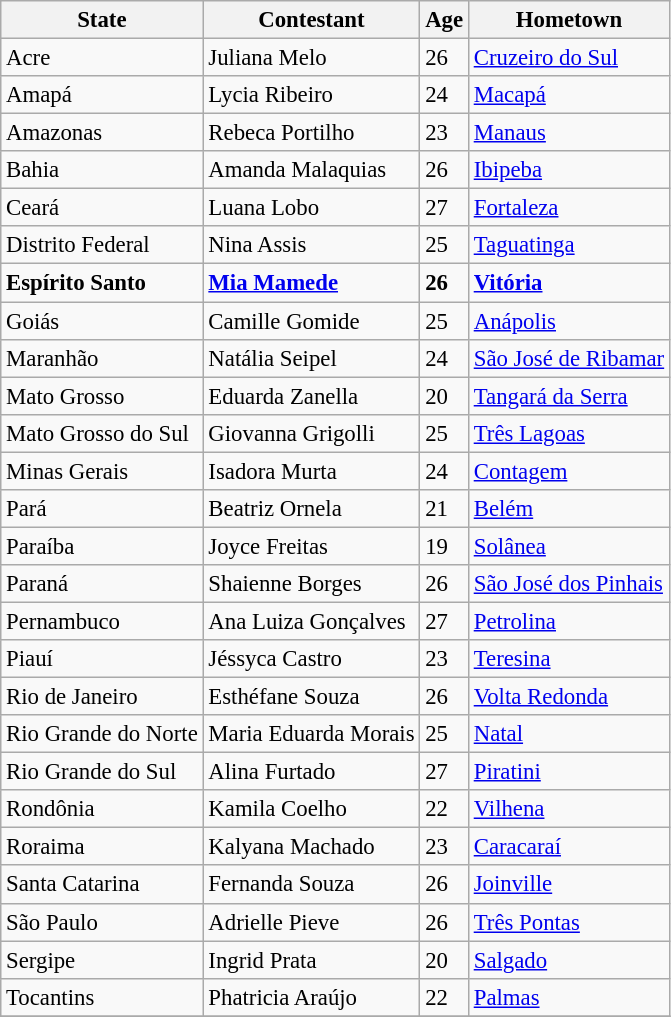<table class="wikitable sortable" style="font-size: 95%;">
<tr>
<th>State</th>
<th>Contestant</th>
<th>Age</th>
<th>Hometown</th>
</tr>
<tr>
<td>Acre</td>
<td>Juliana Melo</td>
<td>26</td>
<td><a href='#'>Cruzeiro do Sul</a></td>
</tr>
<tr>
<td>Amapá</td>
<td>Lycia Ribeiro</td>
<td>24</td>
<td><a href='#'>Macapá</a></td>
</tr>
<tr>
<td>Amazonas</td>
<td>Rebeca Portilho</td>
<td>23</td>
<td><a href='#'>Manaus</a></td>
</tr>
<tr>
<td>Bahia</td>
<td>Amanda Malaquias</td>
<td>26</td>
<td><a href='#'>Ibipeba</a></td>
</tr>
<tr>
<td>Ceará</td>
<td>Luana Lobo</td>
<td>27</td>
<td><a href='#'>Fortaleza</a></td>
</tr>
<tr>
<td>Distrito Federal</td>
<td>Nina Assis</td>
<td>25</td>
<td><a href='#'>Taguatinga</a></td>
</tr>
<tr>
<td><strong>Espírito Santo</strong></td>
<td><strong><a href='#'>Mia Mamede</a></strong></td>
<td><strong>26</strong></td>
<td><strong><a href='#'>Vitória</a></strong></td>
</tr>
<tr>
<td>Goiás</td>
<td>Camille Gomide</td>
<td>25</td>
<td><a href='#'>Anápolis</a></td>
</tr>
<tr>
<td>Maranhão</td>
<td>Natália Seipel</td>
<td>24</td>
<td><a href='#'>São José de Ribamar</a></td>
</tr>
<tr>
<td>Mato Grosso</td>
<td>Eduarda Zanella</td>
<td>20</td>
<td><a href='#'>Tangará da Serra</a></td>
</tr>
<tr>
<td>Mato Grosso do Sul</td>
<td>Giovanna Grigolli</td>
<td>25</td>
<td><a href='#'>Três Lagoas</a></td>
</tr>
<tr>
<td>Minas Gerais</td>
<td>Isadora Murta</td>
<td>24</td>
<td><a href='#'>Contagem</a></td>
</tr>
<tr>
<td>Pará</td>
<td>Beatriz Ornela</td>
<td>21</td>
<td><a href='#'>Belém</a></td>
</tr>
<tr>
<td>Paraíba</td>
<td>Joyce Freitas</td>
<td>19</td>
<td><a href='#'>Solânea</a></td>
</tr>
<tr>
<td>Paraná</td>
<td>Shaienne Borges</td>
<td>26</td>
<td><a href='#'>São José dos Pinhais</a></td>
</tr>
<tr>
<td>Pernambuco</td>
<td>Ana Luiza Gonçalves</td>
<td>27</td>
<td><a href='#'>Petrolina</a></td>
</tr>
<tr>
<td>Piauí</td>
<td>Jéssyca Castro</td>
<td>23</td>
<td><a href='#'>Teresina</a></td>
</tr>
<tr>
<td>Rio de Janeiro</td>
<td>Esthéfane Souza</td>
<td>26</td>
<td><a href='#'>Volta Redonda</a></td>
</tr>
<tr>
<td>Rio Grande do Norte</td>
<td>Maria Eduarda Morais</td>
<td>25</td>
<td><a href='#'>Natal</a></td>
</tr>
<tr>
<td>Rio Grande do Sul</td>
<td>Alina Furtado</td>
<td>27</td>
<td><a href='#'>Piratini</a></td>
</tr>
<tr>
<td>Rondônia</td>
<td>Kamila Coelho</td>
<td>22</td>
<td><a href='#'>Vilhena</a></td>
</tr>
<tr>
<td>Roraima</td>
<td>Kalyana Machado</td>
<td>23</td>
<td><a href='#'>Caracaraí</a></td>
</tr>
<tr>
<td>Santa Catarina</td>
<td>Fernanda Souza</td>
<td>26</td>
<td><a href='#'>Joinville</a></td>
</tr>
<tr>
<td>São Paulo</td>
<td>Adrielle Pieve</td>
<td>26</td>
<td><a href='#'>Três Pontas</a></td>
</tr>
<tr>
<td>Sergipe</td>
<td>Ingrid Prata</td>
<td>20</td>
<td><a href='#'>Salgado</a></td>
</tr>
<tr>
<td>Tocantins</td>
<td>Phatricia Araújo</td>
<td>22</td>
<td><a href='#'>Palmas</a></td>
</tr>
<tr>
</tr>
</table>
